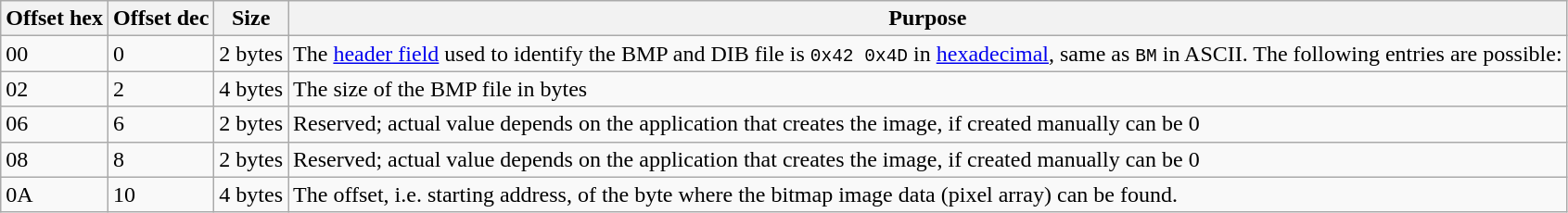<table class="wikitable">
<tr>
<th>Offset hex</th>
<th>Offset dec</th>
<th>Size</th>
<th>Purpose</th>
</tr>
<tr>
<td>00</td>
<td>0</td>
<td>2 bytes</td>
<td>The <a href='#'>header field</a> used to identify the BMP and DIB file is <code>0x42 0x4D</code> in <a href='#'>hexadecimal</a>, same as <code>BM</code> in ASCII. The following entries are possible:<br></td>
</tr>
<tr>
<td>02</td>
<td>2</td>
<td>4 bytes</td>
<td>The size of the BMP file in bytes</td>
</tr>
<tr>
<td>06</td>
<td>6</td>
<td>2 bytes</td>
<td>Reserved; actual value depends on the application that creates the image, if created manually can be 0</td>
</tr>
<tr>
<td>08</td>
<td>8</td>
<td>2 bytes</td>
<td>Reserved; actual value depends on the application that creates the image, if created manually can be 0</td>
</tr>
<tr>
<td>0A</td>
<td>10</td>
<td>4 bytes</td>
<td>The offset, i.e. starting address, of the byte where the bitmap image data (pixel array) can be found.</td>
</tr>
</table>
